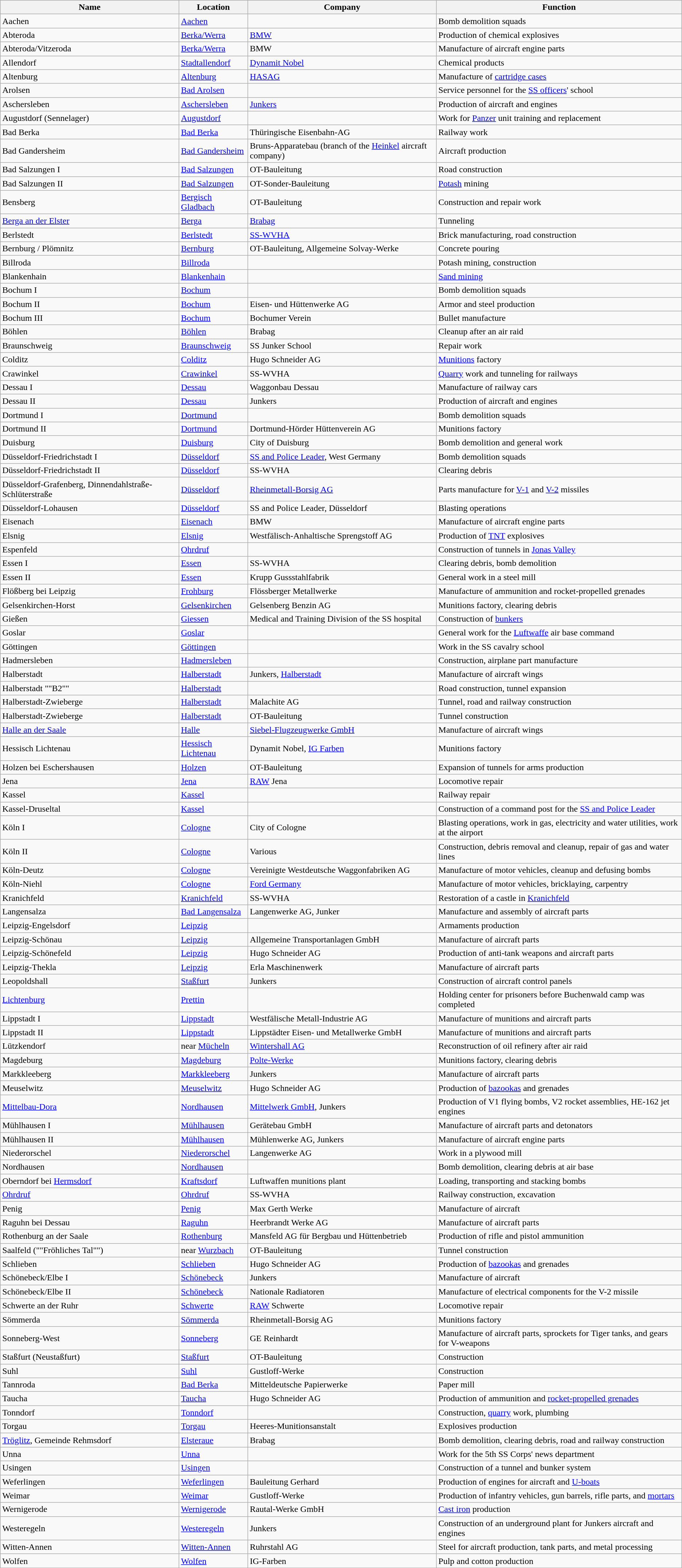<table class="wikitable sortable">
<tr>
<th>Name</th>
<th>Location</th>
<th>Company</th>
<th>Function</th>
</tr>
<tr>
<td>Aachen</td>
<td><a href='#'>Aachen</a></td>
<td></td>
<td>Bomb demolition squads</td>
</tr>
<tr>
<td>Abteroda</td>
<td><a href='#'>Berka/Werra</a></td>
<td><a href='#'>BMW</a></td>
<td>Production of chemical explosives</td>
</tr>
<tr>
<td>Abteroda/Vitzeroda</td>
<td><a href='#'>Berka/Werra</a></td>
<td>BMW</td>
<td>Manufacture of aircraft engine parts</td>
</tr>
<tr>
<td>Allendorf</td>
<td><a href='#'>Stadtallendorf</a></td>
<td><a href='#'>Dynamit Nobel</a></td>
<td>Chemical products</td>
</tr>
<tr>
<td>Altenburg</td>
<td><a href='#'>Altenburg</a></td>
<td><a href='#'>HASAG</a></td>
<td>Manufacture of <a href='#'>cartridge cases</a></td>
</tr>
<tr>
<td>Arolsen</td>
<td><a href='#'>Bad Arolsen</a></td>
<td></td>
<td>Service personnel for the <a href='#'>SS officers</a>' school</td>
</tr>
<tr>
<td>Aschersleben</td>
<td><a href='#'>Aschersleben</a></td>
<td><a href='#'>Junkers</a></td>
<td>Production of aircraft and engines</td>
</tr>
<tr>
<td>Augustdorf (Sennelager)</td>
<td><a href='#'>Augustdorf</a></td>
<td></td>
<td>Work for <a href='#'>Panzer</a> unit training and replacement</td>
</tr>
<tr>
<td>Bad Berka</td>
<td><a href='#'>Bad Berka</a></td>
<td>Thüringische Eisenbahn-AG</td>
<td>Railway work</td>
</tr>
<tr>
<td>Bad Gandersheim</td>
<td><a href='#'>Bad Gandersheim</a></td>
<td>Bruns-Apparatebau (branch of the <a href='#'>Heinkel</a> aircraft company)</td>
<td>Aircraft production</td>
</tr>
<tr>
<td>Bad Salzungen I</td>
<td><a href='#'>Bad Salzungen</a></td>
<td>OT-Bauleitung</td>
<td>Road construction</td>
</tr>
<tr>
<td>Bad Salzungen II</td>
<td><a href='#'>Bad Salzungen</a></td>
<td>OT-Sonder-Bauleitung</td>
<td><a href='#'>Potash</a> mining</td>
</tr>
<tr>
<td>Bensberg</td>
<td><a href='#'>Bergisch Gladbach</a></td>
<td>OT-Bauleitung</td>
<td>Construction and repair work</td>
</tr>
<tr>
<td><a href='#'>Berga an der Elster</a></td>
<td><a href='#'>Berga</a></td>
<td><a href='#'>Brabag</a></td>
<td>Tunneling</td>
</tr>
<tr>
<td>Berlstedt</td>
<td><a href='#'>Berlstedt</a></td>
<td><a href='#'>SS-WVHA</a></td>
<td>Brick manufacturing, road construction</td>
</tr>
<tr>
<td>Bernburg / Plömnitz</td>
<td><a href='#'>Bernburg</a></td>
<td>OT-Bauleitung, Allgemeine Solvay-Werke</td>
<td>Concrete pouring</td>
</tr>
<tr>
<td>Billroda</td>
<td><a href='#'>Billroda</a></td>
<td></td>
<td>Potash mining, construction</td>
</tr>
<tr>
<td>Blankenhain</td>
<td><a href='#'>Blankenhain</a></td>
<td></td>
<td><a href='#'>Sand mining</a></td>
</tr>
<tr>
<td>Bochum I</td>
<td><a href='#'>Bochum</a></td>
<td></td>
<td>Bomb demolition squads</td>
</tr>
<tr>
<td>Bochum II</td>
<td><a href='#'>Bochum</a></td>
<td>Eisen- und Hüttenwerke AG</td>
<td>Armor and steel production</td>
</tr>
<tr>
<td>Bochum III</td>
<td><a href='#'>Bochum</a></td>
<td>Bochumer Verein</td>
<td>Bullet manufacture</td>
</tr>
<tr>
<td>Böhlen</td>
<td><a href='#'>Böhlen</a></td>
<td>Brabag</td>
<td>Cleanup after an air raid</td>
</tr>
<tr>
<td>Braunschweig</td>
<td><a href='#'>Braunschweig</a></td>
<td>SS Junker School</td>
<td>Repair work</td>
</tr>
<tr>
<td>Colditz</td>
<td><a href='#'>Colditz</a></td>
<td>Hugo Schneider AG</td>
<td><a href='#'>Munitions</a> factory</td>
</tr>
<tr>
<td>Crawinkel</td>
<td><a href='#'>Crawinkel</a></td>
<td>SS-WVHA</td>
<td><a href='#'>Quarry</a> work and tunneling for railways</td>
</tr>
<tr>
<td>Dessau I</td>
<td><a href='#'>Dessau</a></td>
<td>Waggonbau Dessau</td>
<td>Manufacture of railway cars</td>
</tr>
<tr>
<td>Dessau II</td>
<td><a href='#'>Dessau</a></td>
<td>Junkers</td>
<td>Production of aircraft and engines</td>
</tr>
<tr>
<td>Dortmund I</td>
<td><a href='#'>Dortmund</a></td>
<td></td>
<td>Bomb demolition squads</td>
</tr>
<tr>
<td>Dortmund II</td>
<td><a href='#'>Dortmund</a></td>
<td>Dortmund-Hörder Hüttenverein AG</td>
<td>Munitions factory</td>
</tr>
<tr>
<td>Duisburg</td>
<td><a href='#'>Duisburg</a></td>
<td>City of Duisburg</td>
<td>Bomb demolition and general work</td>
</tr>
<tr>
<td>Düsseldorf-Friedrichstadt I</td>
<td><a href='#'>Düsseldorf</a></td>
<td><a href='#'>SS and Police Leader</a>, West Germany</td>
<td>Bomb demolition squads</td>
</tr>
<tr>
<td>Düsseldorf-Friedrichstadt II</td>
<td><a href='#'>Düsseldorf</a></td>
<td>SS-WVHA</td>
<td>Clearing debris</td>
</tr>
<tr>
<td>Düsseldorf-Grafenberg, Dinnendahlstraße-Schlüterstraße</td>
<td><a href='#'>Düsseldorf</a></td>
<td><a href='#'>Rheinmetall-Borsig AG</a></td>
<td>Parts manufacture for <a href='#'>V-1</a> and <a href='#'>V-2</a> missiles</td>
</tr>
<tr>
<td>Düsseldorf-Lohausen</td>
<td><a href='#'>Düsseldorf</a></td>
<td>SS and Police Leader, Düsseldorf</td>
<td>Blasting operations</td>
</tr>
<tr>
<td>Eisenach</td>
<td><a href='#'>Eisenach</a></td>
<td>BMW</td>
<td>Manufacture of aircraft engine parts</td>
</tr>
<tr>
<td>Elsnig</td>
<td><a href='#'>Elsnig</a></td>
<td>Westfälisch-Anhaltische Sprengstoff AG</td>
<td>Production of <a href='#'>TNT</a> explosives</td>
</tr>
<tr>
<td>Espenfeld</td>
<td><a href='#'>Ohrdruf</a></td>
<td></td>
<td>Construction of tunnels in <a href='#'>Jonas Valley</a></td>
</tr>
<tr>
<td>Essen I</td>
<td><a href='#'>Essen</a></td>
<td>SS-WVHA</td>
<td>Clearing debris, bomb demolition</td>
</tr>
<tr>
<td>Essen II</td>
<td><a href='#'>Essen</a></td>
<td>Krupp Gussstahlfabrik</td>
<td>General work in a steel mill</td>
</tr>
<tr>
<td>Flößberg bei Leipzig</td>
<td><a href='#'>Frohburg</a></td>
<td>Flössberger Metallwerke</td>
<td>Manufacture of ammunition and rocket-propelled grenades</td>
</tr>
<tr>
<td>Gelsenkirchen-Horst</td>
<td><a href='#'>Gelsenkirchen</a></td>
<td>Gelsenberg Benzin AG</td>
<td>Munitions factory, clearing debris</td>
</tr>
<tr>
<td>Gießen</td>
<td><a href='#'>Giessen</a></td>
<td>Medical and Training Division of the SS hospital</td>
<td>Construction of <a href='#'>bunkers</a></td>
</tr>
<tr>
<td>Goslar</td>
<td><a href='#'>Goslar</a></td>
<td></td>
<td>General work for the <a href='#'>Luftwaffe</a> air base command</td>
</tr>
<tr>
<td>Göttingen</td>
<td><a href='#'>Göttingen</a></td>
<td></td>
<td>Work in the SS cavalry school</td>
</tr>
<tr>
<td>Hadmersleben</td>
<td><a href='#'>Hadmersleben</a></td>
<td></td>
<td>Construction, airplane part manufacture</td>
</tr>
<tr>
<td>Halberstadt</td>
<td><a href='#'>Halberstadt</a></td>
<td>Junkers, <a href='#'>Halberstadt</a></td>
<td>Manufacture of aircraft wings</td>
</tr>
<tr>
<td>Halberstadt ""B2""</td>
<td><a href='#'>Halberstadt</a></td>
<td></td>
<td>Road construction, tunnel expansion</td>
</tr>
<tr>
<td>Halberstadt-Zwieberge</td>
<td><a href='#'>Halberstadt</a></td>
<td>Malachite AG</td>
<td>Tunnel, road and railway construction</td>
</tr>
<tr>
<td>Halberstadt-Zwieberge</td>
<td><a href='#'>Halberstadt</a></td>
<td>OT-Bauleitung</td>
<td>Tunnel construction</td>
</tr>
<tr>
<td><a href='#'>Halle an der Saale</a></td>
<td><a href='#'>Halle</a></td>
<td><a href='#'>Siebel-Flugzeugwerke GmbH</a></td>
<td>Manufacture of aircraft wings</td>
</tr>
<tr>
<td>Hessisch Lichtenau</td>
<td><a href='#'>Hessisch Lichtenau</a></td>
<td>Dynamit Nobel, <a href='#'>IG Farben</a></td>
<td>Munitions factory</td>
</tr>
<tr>
<td>Holzen bei Eschershausen</td>
<td><a href='#'>Holzen</a></td>
<td>OT-Bauleitung</td>
<td>Expansion of tunnels for arms production</td>
</tr>
<tr>
<td>Jena</td>
<td><a href='#'>Jena</a></td>
<td><a href='#'>RAW</a> Jena</td>
<td>Locomotive repair</td>
</tr>
<tr>
<td>Kassel</td>
<td><a href='#'>Kassel</a></td>
<td></td>
<td>Railway repair</td>
</tr>
<tr>
<td>Kassel-Druseltal</td>
<td><a href='#'>Kassel</a></td>
<td></td>
<td>Construction of a command post for the <a href='#'>SS and Police Leader</a></td>
</tr>
<tr>
<td>Köln I</td>
<td><a href='#'>Cologne</a></td>
<td>City of Cologne</td>
<td>Blasting operations, work in gas, electricity and water utilities, work at the airport</td>
</tr>
<tr>
<td>Köln II</td>
<td><a href='#'>Cologne</a></td>
<td>Various</td>
<td>Construction, debris removal and cleanup, repair of gas and water lines</td>
</tr>
<tr>
<td>Köln-Deutz</td>
<td><a href='#'>Cologne</a></td>
<td>Vereinigte Westdeutsche Waggonfabriken AG</td>
<td>Manufacture of motor vehicles, cleanup and defusing bombs</td>
</tr>
<tr>
<td>Köln-Niehl</td>
<td><a href='#'>Cologne</a></td>
<td><a href='#'>Ford Germany</a></td>
<td>Manufacture of motor vehicles, bricklaying, carpentry</td>
</tr>
<tr>
<td>Kranichfeld</td>
<td><a href='#'>Kranichfeld</a></td>
<td>SS-WVHA</td>
<td>Restoration of a castle in <a href='#'>Kranichfeld</a></td>
</tr>
<tr>
<td>Langensalza</td>
<td><a href='#'>Bad Langensalza</a></td>
<td>Langenwerke AG, Junker</td>
<td>Manufacture and assembly of aircraft parts</td>
</tr>
<tr>
<td>Leipzig-Engelsdorf</td>
<td><a href='#'>Leipzig</a></td>
<td></td>
<td>Armaments production</td>
</tr>
<tr>
<td>Leipzig-Schönau</td>
<td><a href='#'>Leipzig</a></td>
<td>Allgemeine Transportanlagen GmbH</td>
<td>Manufacture of aircraft parts</td>
</tr>
<tr>
<td>Leipzig-Schönefeld</td>
<td><a href='#'>Leipzig</a></td>
<td>Hugo Schneider AG</td>
<td>Production of anti-tank weapons and aircraft parts</td>
</tr>
<tr>
<td>Leipzig-Thekla</td>
<td><a href='#'>Leipzig</a></td>
<td>Erla Maschinenwerk</td>
<td>Manufacture of aircraft parts</td>
</tr>
<tr>
<td>Leopoldshall</td>
<td><a href='#'>Staßfurt</a></td>
<td>Junkers</td>
<td>Construction of aircraft control panels</td>
</tr>
<tr>
<td><a href='#'>Lichtenburg</a></td>
<td><a href='#'>Prettin</a></td>
<td></td>
<td>Holding center for prisoners before Buchenwald camp was completed</td>
</tr>
<tr>
<td>Lippstadt I</td>
<td><a href='#'>Lippstadt</a></td>
<td>Westfälische Metall-Industrie AG</td>
<td>Manufacture of munitions and aircraft parts</td>
</tr>
<tr>
<td>Lippstadt II</td>
<td><a href='#'>Lippstadt</a></td>
<td>Lippstädter Eisen- und Metallwerke GmbH</td>
<td>Manufacture of munitions and aircraft parts</td>
</tr>
<tr>
<td>Lützkendorf</td>
<td>near <a href='#'>Mücheln</a></td>
<td><a href='#'>Wintershall AG</a></td>
<td>Reconstruction of oil refinery after air raid</td>
</tr>
<tr>
<td>Magdeburg</td>
<td><a href='#'>Magdeburg</a></td>
<td><a href='#'>Polte-Werke</a></td>
<td>Munitions factory, clearing debris</td>
</tr>
<tr>
<td>Markkleeberg</td>
<td><a href='#'>Markkleeberg</a></td>
<td>Junkers</td>
<td>Manufacture of aircraft parts</td>
</tr>
<tr>
<td>Meuselwitz</td>
<td><a href='#'>Meuselwitz</a></td>
<td>Hugo Schneider AG</td>
<td>Production of <a href='#'>bazookas</a> and grenades</td>
</tr>
<tr>
<td><a href='#'>Mittelbau-Dora</a></td>
<td><a href='#'>Nordhausen</a></td>
<td><a href='#'>Mittelwerk GmbH</a>, Junkers</td>
<td>Production of V1 flying bombs, V2 rocket assemblies, HE-162 jet engines</td>
</tr>
<tr>
<td>Mühlhausen I</td>
<td><a href='#'>Mühlhausen</a></td>
<td>Gerätebau GmbH</td>
<td>Manufacture of aircraft parts and detonators</td>
</tr>
<tr>
<td>Mühlhausen II</td>
<td><a href='#'>Mühlhausen</a></td>
<td>Mühlenwerke AG, Junkers</td>
<td>Manufacture of aircraft engine parts</td>
</tr>
<tr>
<td>Niederorschel</td>
<td><a href='#'>Niederorschel</a></td>
<td>Langenwerke AG</td>
<td>Work in a plywood mill</td>
</tr>
<tr>
<td>Nordhausen</td>
<td><a href='#'>Nordhausen</a></td>
<td></td>
<td>Bomb demolition, clearing debris at air base</td>
</tr>
<tr>
<td>Oberndorf bei <a href='#'>Hermsdorf</a></td>
<td><a href='#'>Kraftsdorf</a></td>
<td>Luftwaffen munitions plant</td>
<td>Loading, transporting and stacking bombs</td>
</tr>
<tr>
<td><a href='#'>Ohrdruf</a></td>
<td><a href='#'>Ohrdruf</a></td>
<td>SS-WVHA</td>
<td>Railway construction, excavation</td>
</tr>
<tr>
<td>Penig</td>
<td><a href='#'>Penig</a></td>
<td>Max Gerth Werke</td>
<td>Manufacture of aircraft</td>
</tr>
<tr>
<td>Raguhn bei Dessau</td>
<td><a href='#'>Raguhn</a></td>
<td>Heerbrandt Werke AG</td>
<td>Manufacture of aircraft parts</td>
</tr>
<tr>
<td>Rothenburg an der Saale</td>
<td><a href='#'>Rothenburg</a></td>
<td>Mansfeld AG für Bergbau und Hüttenbetrieb</td>
<td>Production of rifle and pistol ammunition</td>
</tr>
<tr>
<td>Saalfeld (""Fröhliches Tal"")</td>
<td>near <a href='#'>Wurzbach</a></td>
<td>OT-Bauleitung</td>
<td>Tunnel construction</td>
</tr>
<tr>
<td>Schlieben</td>
<td><a href='#'>Schlieben</a></td>
<td>Hugo Schneider AG</td>
<td>Production of <a href='#'>bazookas</a> and grenades</td>
</tr>
<tr>
<td>Schönebeck/Elbe I</td>
<td><a href='#'>Schönebeck</a></td>
<td>Junkers</td>
<td>Manufacture of aircraft</td>
</tr>
<tr>
<td>Schönebeck/Elbe II</td>
<td><a href='#'>Schönebeck</a></td>
<td>Nationale Radiatoren</td>
<td>Manufacture of electrical components for the V-2 missile</td>
</tr>
<tr>
<td>Schwerte an der Ruhr</td>
<td><a href='#'>Schwerte</a></td>
<td><a href='#'>RAW</a> Schwerte</td>
<td>Locomotive repair</td>
</tr>
<tr>
<td>Sömmerda</td>
<td><a href='#'>Sömmerda</a></td>
<td>Rheinmetall-Borsig AG</td>
<td>Munitions factory</td>
</tr>
<tr>
<td>Sonneberg-West</td>
<td><a href='#'>Sonneberg</a></td>
<td>GE Reinhardt</td>
<td>Manufacture of aircraft parts, sprockets for Tiger tanks, and gears for V-weapons</td>
</tr>
<tr>
<td>Staßfurt (Neustaßfurt)</td>
<td><a href='#'>Staßfurt</a></td>
<td>OT-Bauleitung</td>
<td>Construction</td>
</tr>
<tr>
<td>Suhl</td>
<td><a href='#'>Suhl</a></td>
<td>Gustloff-Werke</td>
<td>Construction</td>
</tr>
<tr>
<td>Tannroda</td>
<td><a href='#'>Bad Berka</a></td>
<td>Mitteldeutsche Papierwerke</td>
<td>Paper mill</td>
</tr>
<tr>
<td>Taucha</td>
<td><a href='#'>Taucha</a></td>
<td>Hugo Schneider AG</td>
<td>Production of ammunition and <a href='#'>rocket-propelled grenades</a></td>
</tr>
<tr>
<td>Tonndorf</td>
<td><a href='#'>Tonndorf</a></td>
<td></td>
<td>Construction, <a href='#'>quarry</a> work, plumbing</td>
</tr>
<tr>
<td>Torgau</td>
<td><a href='#'>Torgau</a></td>
<td>Heeres-Munitionsanstalt</td>
<td>Explosives production</td>
</tr>
<tr>
<td><a href='#'>Tröglitz</a>, Gemeinde Rehmsdorf</td>
<td><a href='#'>Elsteraue</a></td>
<td>Brabag</td>
<td>Bomb demolition, clearing debris, road and railway construction</td>
</tr>
<tr>
<td>Unna</td>
<td><a href='#'>Unna</a></td>
<td></td>
<td>Work for the 5th SS Corps' news department</td>
</tr>
<tr>
<td>Usingen</td>
<td><a href='#'>Usingen</a></td>
<td></td>
<td>Construction of a tunnel and bunker system</td>
</tr>
<tr>
<td>Weferlingen</td>
<td><a href='#'>Weferlingen</a></td>
<td>Bauleitung Gerhard</td>
<td>Production of engines for aircraft and <a href='#'>U-boats</a></td>
</tr>
<tr>
<td>Weimar</td>
<td><a href='#'>Weimar</a></td>
<td>Gustloff-Werke</td>
<td>Production of infantry vehicles, gun barrels, rifle parts, and <a href='#'>mortars</a></td>
</tr>
<tr>
<td>Wernigerode</td>
<td><a href='#'>Wernigerode</a></td>
<td>Rautal-Werke GmbH</td>
<td><a href='#'>Cast iron</a> production</td>
</tr>
<tr>
<td>Westeregeln</td>
<td><a href='#'>Westeregeln</a></td>
<td>Junkers</td>
<td>Construction of an underground plant for Junkers aircraft and engines</td>
</tr>
<tr>
<td>Witten-Annen</td>
<td><a href='#'>Witten-Annen</a></td>
<td>Ruhrstahl AG</td>
<td>Steel for aircraft production, tank parts, and metal processing</td>
</tr>
<tr>
<td>Wolfen</td>
<td><a href='#'>Wolfen</a></td>
<td>IG-Farben</td>
<td>Pulp and cotton production</td>
</tr>
</table>
